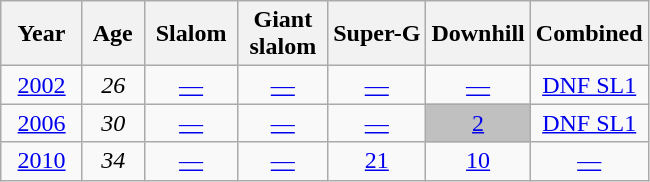<table class=wikitable style="text-align:center">
<tr>
<th>  Year  </th>
<th> Age </th>
<th> Slalom </th>
<th>Giant<br> slalom </th>
<th>Super-G</th>
<th>Downhill</th>
<th>Combined</th>
</tr>
<tr>
<td><a href='#'>2002</a></td>
<td><em>26</em></td>
<td><a href='#'>—</a></td>
<td><a href='#'>—</a></td>
<td><a href='#'>—</a></td>
<td><a href='#'>—</a></td>
<td><a href='#'>DNF SL1</a></td>
</tr>
<tr>
<td><a href='#'>2006</a></td>
<td><em>30</em></td>
<td><a href='#'>—</a></td>
<td><a href='#'>—</a></td>
<td><a href='#'>—</a></td>
<td style="background:silver;"><a href='#'>2</a></td>
<td><a href='#'>DNF SL1</a></td>
</tr>
<tr>
<td><a href='#'>2010</a></td>
<td><em>34</em></td>
<td><a href='#'>—</a></td>
<td><a href='#'>—</a></td>
<td><a href='#'>21</a></td>
<td><a href='#'>10</a></td>
<td><a href='#'>—</a></td>
</tr>
</table>
